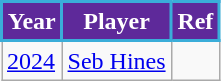<table class="wikitable">
<tr>
<th style="background:#5E299A; color:#FFFFFF; border:2px solid #3aadd9;" scope="col">Year</th>
<th style="background:#5E299A; color:#FFFFFF; border:2px solid #3aadd9;" scope="col">Player</th>
<th style="background:#5E299A; color:#FFFFFF; border:2px solid #3aadd9;" scope="col">Ref</th>
</tr>
<tr>
<td><a href='#'>2024</a></td>
<td> <a href='#'>Seb Hines</a></td>
<td></td>
</tr>
</table>
